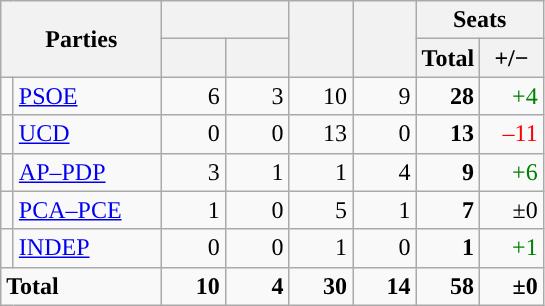<table class="wikitable" style="text-align:right;">
<tr>
<th rowspan="2" colspan="2" width="100">Parties</th>
<th colspan="2"></th>
<th rowspan="2" width="35"><a href='#'></a></th>
<th rowspan="2" width="35"></th>
<th colspan="2">Seats</th>
</tr>
<tr>
<th width="35"></th>
<th width="35"></th>
<th width="35">Total</th>
<th width="35">+/−</th>
</tr>
<tr>
<td width="1" style="color:inherit;background:"></td>
<td align="left"><a href='#'>PSOE</a></td>
<td>6</td>
<td>3</td>
<td>10</td>
<td>9</td>
<td><strong>28</strong></td>
<td style="color:green;">+4</td>
</tr>
<tr>
<td style="color:inherit;background:"></td>
<td align="left"><a href='#'>UCD</a></td>
<td>0</td>
<td>0</td>
<td>13</td>
<td>0</td>
<td><strong>13</strong></td>
<td style="color:red;">–11</td>
</tr>
<tr>
<td style="color:inherit;background:"></td>
<td align="left"><a href='#'>AP–PDP</a></td>
<td>3</td>
<td>1</td>
<td>1</td>
<td>4</td>
<td><strong>9</strong></td>
<td style="color:green;">+6</td>
</tr>
<tr>
<td style="color:inherit;background:"></td>
<td align="left"><a href='#'>PCA–PCE</a></td>
<td>1</td>
<td>0</td>
<td>5</td>
<td>1</td>
<td><strong>7</strong></td>
<td>±0</td>
</tr>
<tr>
<td style="color:inherit;background:"></td>
<td align="left"><a href='#'>INDEP</a></td>
<td>0</td>
<td>0</td>
<td>1</td>
<td>0</td>
<td><strong>1</strong></td>
<td style="color:green;">+1</td>
</tr>
<tr style="font-weight:bold;">
<td align="left" colspan="2">Total</td>
<td>10</td>
<td>4</td>
<td>30</td>
<td>14</td>
<td>58</td>
<td>±0</td>
</tr>
</table>
